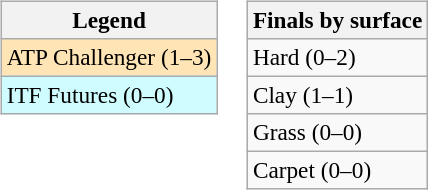<table>
<tr valign=top>
<td><br><table class=wikitable style=font-size:97%>
<tr>
<th>Legend</th>
</tr>
<tr bgcolor=moccasin>
<td>ATP Challenger (1–3)</td>
</tr>
<tr bgcolor=cffcff>
<td>ITF Futures (0–0)</td>
</tr>
</table>
</td>
<td><br><table class=wikitable style=font-size:97%>
<tr>
<th>Finals by surface</th>
</tr>
<tr>
<td>Hard (0–2)</td>
</tr>
<tr>
<td>Clay (1–1)</td>
</tr>
<tr>
<td>Grass (0–0)</td>
</tr>
<tr>
<td>Carpet (0–0)</td>
</tr>
</table>
</td>
</tr>
</table>
